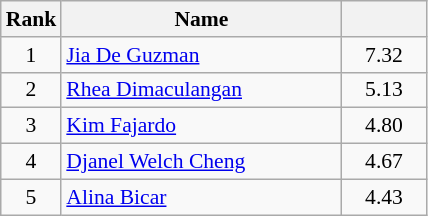<table class="wikitable" style="font-size:90%">
<tr>
<th width=30>Rank</th>
<th width=180>Name</th>
<th width=50></th>
</tr>
<tr>
<td style="text-align:center">1</td>
<td><a href='#'>Jia De Guzman</a></td>
<td style="text-align:center">7.32</td>
</tr>
<tr>
<td style="text-align:center">2</td>
<td><a href='#'>Rhea Dimaculangan</a></td>
<td style="text-align:center">5.13</td>
</tr>
<tr>
<td style="text-align:center">3</td>
<td><a href='#'>Kim Fajardo</a></td>
<td style="text-align:center">4.80</td>
</tr>
<tr>
<td style="text-align:center">4</td>
<td><a href='#'>Djanel Welch Cheng</a></td>
<td style="text-align:center">4.67</td>
</tr>
<tr>
<td style="text-align:center">5</td>
<td><a href='#'>Alina Bicar</a></td>
<td style="text-align:center">4.43</td>
</tr>
</table>
